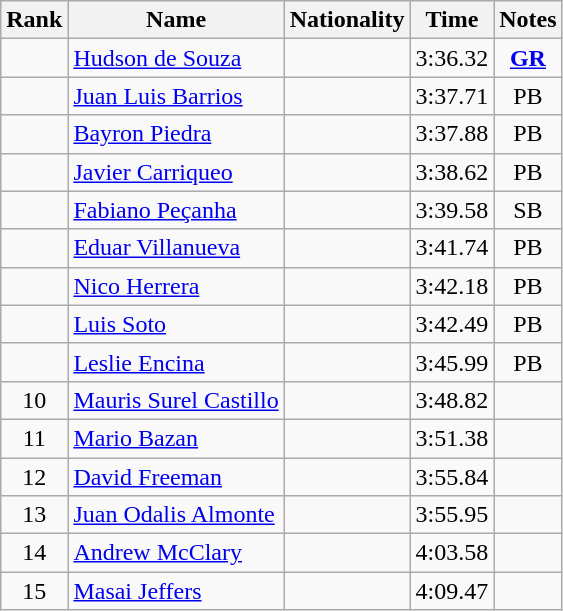<table class="wikitable sortable" style="text-align:center">
<tr>
<th>Rank</th>
<th>Name</th>
<th>Nationality</th>
<th>Time</th>
<th>Notes</th>
</tr>
<tr>
<td></td>
<td align=left><a href='#'>Hudson de Souza</a></td>
<td align=left></td>
<td>3:36.32</td>
<td><strong><a href='#'>GR</a></strong></td>
</tr>
<tr>
<td></td>
<td align=left><a href='#'>Juan Luis Barrios</a></td>
<td align=left></td>
<td>3:37.71</td>
<td>PB</td>
</tr>
<tr>
<td></td>
<td align=left><a href='#'>Bayron Piedra</a></td>
<td align=left></td>
<td>3:37.88</td>
<td>PB</td>
</tr>
<tr>
<td></td>
<td align=left><a href='#'>Javier Carriqueo</a></td>
<td align=left></td>
<td>3:38.62</td>
<td>PB</td>
</tr>
<tr>
<td></td>
<td align=left><a href='#'>Fabiano Peçanha</a></td>
<td align=left></td>
<td>3:39.58</td>
<td>SB</td>
</tr>
<tr>
<td></td>
<td align=left><a href='#'>Eduar Villanueva</a></td>
<td align=left></td>
<td>3:41.74</td>
<td>PB</td>
</tr>
<tr>
<td></td>
<td align=left><a href='#'>Nico Herrera</a></td>
<td align=left></td>
<td>3:42.18</td>
<td>PB</td>
</tr>
<tr>
<td></td>
<td align=left><a href='#'>Luis Soto</a></td>
<td align=left></td>
<td>3:42.49</td>
<td>PB</td>
</tr>
<tr>
<td></td>
<td align=left><a href='#'>Leslie Encina</a></td>
<td align=left></td>
<td>3:45.99</td>
<td>PB</td>
</tr>
<tr>
<td>10</td>
<td align=left><a href='#'>Mauris Surel Castillo</a></td>
<td align=left></td>
<td>3:48.82</td>
<td></td>
</tr>
<tr>
<td>11</td>
<td align=left><a href='#'>Mario Bazan</a></td>
<td align=left></td>
<td>3:51.38</td>
<td></td>
</tr>
<tr>
<td>12</td>
<td align=left><a href='#'>David Freeman</a></td>
<td align=left></td>
<td>3:55.84</td>
<td></td>
</tr>
<tr>
<td>13</td>
<td align=left><a href='#'>Juan Odalis Almonte</a></td>
<td align=left></td>
<td>3:55.95</td>
<td></td>
</tr>
<tr>
<td>14</td>
<td align=left><a href='#'>Andrew McClary</a></td>
<td align=left></td>
<td>4:03.58</td>
<td></td>
</tr>
<tr>
<td>15</td>
<td align=left><a href='#'>Masai Jeffers</a></td>
<td align=left></td>
<td>4:09.47</td>
<td></td>
</tr>
</table>
